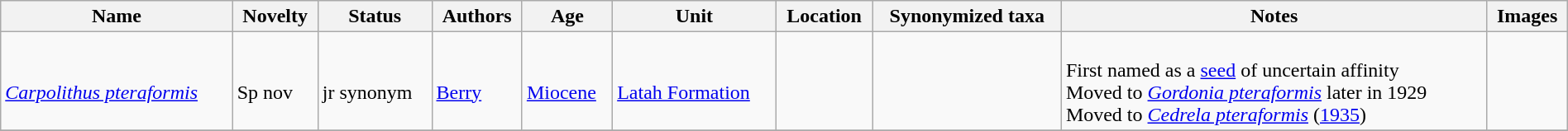<table class="wikitable sortable" align="center" width="100%">
<tr>
<th>Name</th>
<th>Novelty</th>
<th>Status</th>
<th>Authors</th>
<th>Age</th>
<th>Unit</th>
<th>Location</th>
<th>Synonymized taxa</th>
<th>Notes</th>
<th>Images</th>
</tr>
<tr>
<td><br><em><a href='#'>Carpolithus pteraformis</a></em></td>
<td><br>Sp nov</td>
<td><br>jr synonym</td>
<td><br><a href='#'>Berry</a></td>
<td><br><a href='#'>Miocene</a></td>
<td><br><a href='#'>Latah Formation</a></td>
<td><br><br></td>
<td></td>
<td><br>First named as a <a href='#'>seed</a> of uncertain affinity<br>Moved to <em><a href='#'>Gordonia pteraformis</a></em> later in 1929<br>Moved to <em><a href='#'>Cedrela pteraformis</a></em> (<a href='#'>1935</a>)</td>
<td><br></td>
</tr>
<tr>
</tr>
</table>
